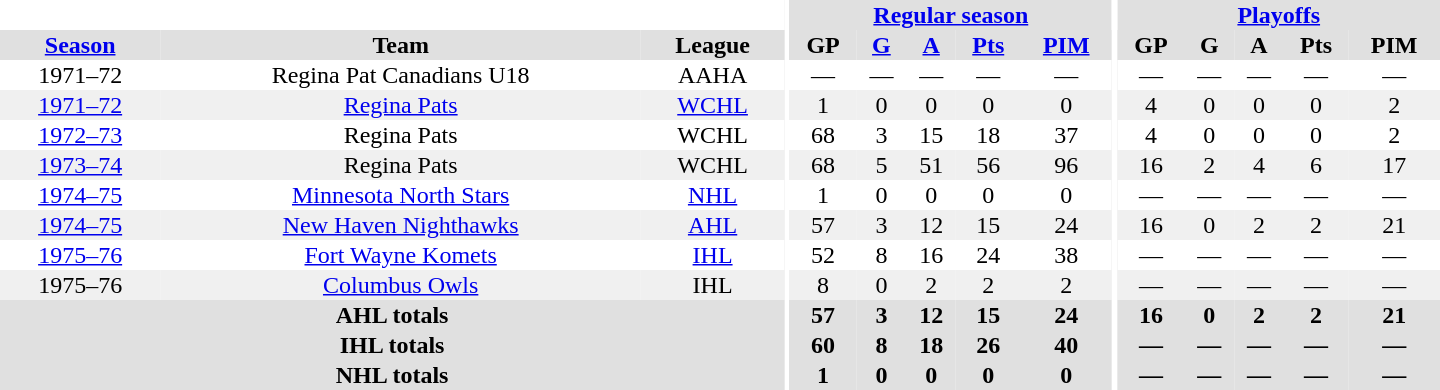<table border="0" cellpadding="1" cellspacing="0" style="text-align:center; width:60em">
<tr bgcolor="#e0e0e0">
<th colspan="3" bgcolor="#ffffff"></th>
<th rowspan="100" bgcolor="#ffffff"></th>
<th colspan="5"><a href='#'>Regular season</a></th>
<th rowspan="100" bgcolor="#ffffff"></th>
<th colspan="5"><a href='#'>Playoffs</a></th>
</tr>
<tr bgcolor="#e0e0e0">
<th><a href='#'>Season</a></th>
<th>Team</th>
<th>League</th>
<th>GP</th>
<th><a href='#'>G</a></th>
<th><a href='#'>A</a></th>
<th><a href='#'>Pts</a></th>
<th><a href='#'>PIM</a></th>
<th>GP</th>
<th>G</th>
<th>A</th>
<th>Pts</th>
<th>PIM</th>
</tr>
<tr>
<td>1971–72</td>
<td>Regina Pat Canadians U18</td>
<td>AAHA</td>
<td>—</td>
<td>—</td>
<td>—</td>
<td>—</td>
<td>—</td>
<td>—</td>
<td>—</td>
<td>—</td>
<td>—</td>
<td>—</td>
</tr>
<tr bgcolor="#f0f0f0">
<td><a href='#'>1971–72</a></td>
<td><a href='#'>Regina Pats</a></td>
<td><a href='#'>WCHL</a></td>
<td>1</td>
<td>0</td>
<td>0</td>
<td>0</td>
<td>0</td>
<td>4</td>
<td>0</td>
<td>0</td>
<td>0</td>
<td>2</td>
</tr>
<tr>
<td><a href='#'>1972–73</a></td>
<td>Regina Pats</td>
<td>WCHL</td>
<td>68</td>
<td>3</td>
<td>15</td>
<td>18</td>
<td>37</td>
<td>4</td>
<td>0</td>
<td>0</td>
<td>0</td>
<td>2</td>
</tr>
<tr bgcolor="#f0f0f0">
<td><a href='#'>1973–74</a></td>
<td>Regina Pats</td>
<td>WCHL</td>
<td>68</td>
<td>5</td>
<td>51</td>
<td>56</td>
<td>96</td>
<td>16</td>
<td>2</td>
<td>4</td>
<td>6</td>
<td>17</td>
</tr>
<tr>
<td><a href='#'>1974–75</a></td>
<td><a href='#'>Minnesota North Stars</a></td>
<td><a href='#'>NHL</a></td>
<td>1</td>
<td>0</td>
<td>0</td>
<td>0</td>
<td>0</td>
<td>—</td>
<td>—</td>
<td>—</td>
<td>—</td>
<td>—</td>
</tr>
<tr bgcolor="#f0f0f0">
<td><a href='#'>1974–75</a></td>
<td><a href='#'>New Haven Nighthawks</a></td>
<td><a href='#'>AHL</a></td>
<td>57</td>
<td>3</td>
<td>12</td>
<td>15</td>
<td>24</td>
<td>16</td>
<td>0</td>
<td>2</td>
<td>2</td>
<td>21</td>
</tr>
<tr>
<td><a href='#'>1975–76</a></td>
<td><a href='#'>Fort Wayne Komets</a></td>
<td><a href='#'>IHL</a></td>
<td>52</td>
<td>8</td>
<td>16</td>
<td>24</td>
<td>38</td>
<td>—</td>
<td>—</td>
<td>—</td>
<td>—</td>
<td>—</td>
</tr>
<tr bgcolor="#f0f0f0">
<td>1975–76</td>
<td><a href='#'>Columbus Owls</a></td>
<td>IHL</td>
<td>8</td>
<td>0</td>
<td>2</td>
<td>2</td>
<td>2</td>
<td>—</td>
<td>—</td>
<td>—</td>
<td>—</td>
<td>—</td>
</tr>
<tr bgcolor="#e0e0e0">
<th colspan="3">AHL totals</th>
<th>57</th>
<th>3</th>
<th>12</th>
<th>15</th>
<th>24</th>
<th>16</th>
<th>0</th>
<th>2</th>
<th>2</th>
<th>21</th>
</tr>
<tr bgcolor="#e0e0e0">
<th colspan="3">IHL totals</th>
<th>60</th>
<th>8</th>
<th>18</th>
<th>26</th>
<th>40</th>
<th>—</th>
<th>—</th>
<th>—</th>
<th>—</th>
<th>—</th>
</tr>
<tr bgcolor="#e0e0e0">
<th colspan="3">NHL totals</th>
<th>1</th>
<th>0</th>
<th>0</th>
<th>0</th>
<th>0</th>
<th>—</th>
<th>—</th>
<th>—</th>
<th>—</th>
<th>—</th>
</tr>
</table>
